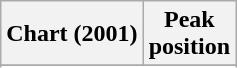<table class="wikitable sortable plainrowheaders" style="text-align:center">
<tr>
<th scope="col">Chart (2001)</th>
<th scope="col">Peak<br>position</th>
</tr>
<tr>
</tr>
<tr>
</tr>
<tr>
</tr>
<tr>
</tr>
</table>
